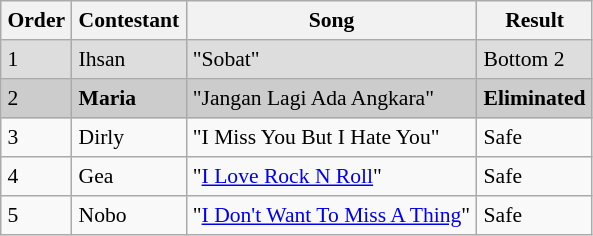<table border="8" cellpadding="4" cellspacing="0" style="margin:  1em 1em 1em 0; background: #f9f9f9; border: 1px #aaa  solid; border-collapse: collapse; font-size: 90%;">
<tr style="background:#f2f2f2;">
<th>Order</th>
<th>Contestant</th>
<th>Song </th>
<th>Result</th>
</tr>
<tr style="background:#ddd;">
<td>1</td>
<td>Ihsan</td>
<td>"Sobat"</td>
<td>Bottom 2</td>
</tr>
<tr style="background:#ccc;">
<td>2</td>
<td><strong>Maria</strong></td>
<td>"Jangan Lagi Ada Angkara" </td>
<td><strong>Eliminated</strong></td>
</tr>
<tr>
<td>3</td>
<td>Dirly</td>
<td>"I Miss You But I Hate You" </td>
<td>Safe</td>
</tr>
<tr>
<td>4</td>
<td>Gea</td>
<td>"<a href='#'>I Love Rock N Roll</a>" </td>
<td>Safe</td>
</tr>
<tr>
<td>5</td>
<td>Nobo</td>
<td>"<a href='#'>I Don't Want To Miss A Thing</a>" </td>
<td>Safe</td>
</tr>
</table>
